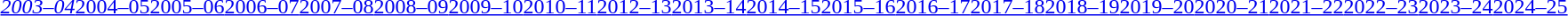<table id="toc" class="toc" summary="Contents">
<tr>
<th></th>
</tr>
<tr>
<td style="text-align:center;"><br><a href='#'><em>2003–04</em></a><a href='#'>2004–05</a><a href='#'>2005–06</a><a href='#'>2006–07</a><a href='#'>2007–08</a><a href='#'>2008–09</a><a href='#'>2009–10</a><a href='#'>2010–11</a><a href='#'>2012–13</a><a href='#'>2013–14</a><a href='#'>2014–15</a><a href='#'>2015–16</a><a href='#'>2016–17</a><a href='#'>2017–18</a><a href='#'>2018–19</a><a href='#'>2019–20</a><a href='#'>2020–21</a><a href='#'>2021–22</a><a href='#'>2022–23</a><a href='#'>2023–24</a><a href='#'>2024–25</a></td>
</tr>
</table>
